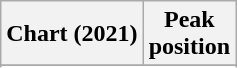<table class="wikitable sortable plainrowheaders">
<tr>
<th>Chart (2021)</th>
<th>Peak<br>position</th>
</tr>
<tr>
</tr>
<tr>
</tr>
</table>
